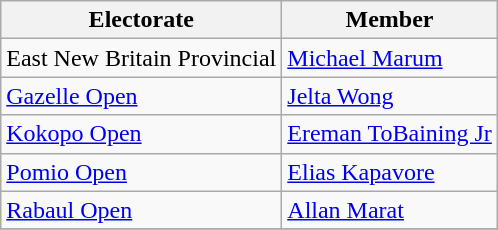<table class="wikitable">
<tr>
<th><strong>Electorate</strong></th>
<th><strong>Member</strong></th>
</tr>
<tr>
<td>East New Britain Provincial</td>
<td><a href='#'>Michael Marum</a></td>
</tr>
<tr>
<td><a href='#'>Gazelle Open</a></td>
<td><a href='#'>Jelta Wong</a></td>
</tr>
<tr>
<td><a href='#'>Kokopo Open</a></td>
<td><a href='#'>Ereman ToBaining Jr</a></td>
</tr>
<tr>
<td><a href='#'>Pomio Open</a></td>
<td><a href='#'>Elias Kapavore</a></td>
</tr>
<tr>
<td><a href='#'>Rabaul Open</a></td>
<td><a href='#'>Allan Marat</a></td>
</tr>
<tr>
</tr>
</table>
